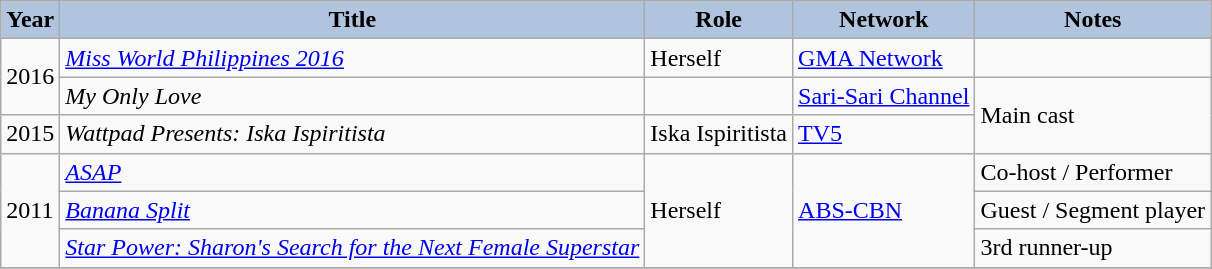<table class="wikitable">
<tr>
<th style="background:#B0C4DE;">Year</th>
<th style="background:#B0C4DE;">Title</th>
<th style="background:#B0C4DE;">Role</th>
<th style="background:#B0C4DE;">Network</th>
<th style="background:#B0C4DE;">Notes</th>
</tr>
<tr>
<td rowspan=2>2016</td>
<td><em><a href='#'>Miss World Philippines 2016</a></em></td>
<td>Herself</td>
<td><a href='#'>GMA Network</a></td>
<td></td>
</tr>
<tr>
<td><em>My Only Love</em></td>
<td></td>
<td><a href='#'>Sari-Sari Channel</a></td>
<td rowspan=2>Main cast</td>
</tr>
<tr>
<td>2015</td>
<td><em>Wattpad Presents: Iska Ispiritista</em></td>
<td>Iska Ispiritista</td>
<td><a href='#'>TV5</a></td>
</tr>
<tr>
<td rowspan=3>2011</td>
<td><em><a href='#'>ASAP</a></em></td>
<td rowspan=3>Herself</td>
<td rowspan=3><a href='#'>ABS-CBN</a></td>
<td>Co-host / Performer</td>
</tr>
<tr>
<td><em><a href='#'>Banana Split</a></em></td>
<td>Guest / Segment player</td>
</tr>
<tr>
<td><em><a href='#'>Star Power: Sharon's Search for the Next Female Superstar</a></em></td>
<td>3rd runner-up</td>
</tr>
<tr>
</tr>
</table>
